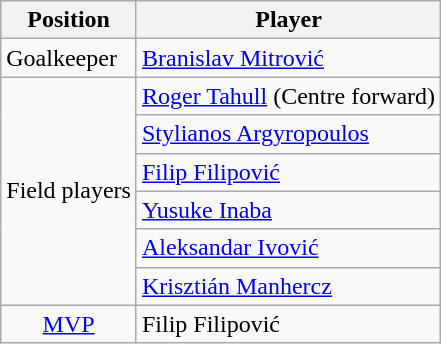<table class="wikitable">
<tr>
<th>Position</th>
<th>Player</th>
</tr>
<tr>
<td>Goalkeeper</td>
<td> <a href='#'>Branislav Mitrović</a></td>
</tr>
<tr>
<td rowspan=6>Field players</td>
<td> <a href='#'>Roger Tahull</a> (Centre forward)</td>
</tr>
<tr>
<td> <a href='#'>Stylianos Argyropoulos</a></td>
</tr>
<tr>
<td> <a href='#'>Filip Filipović</a></td>
</tr>
<tr>
<td> <a href='#'>Yusuke Inaba</a></td>
</tr>
<tr>
<td> <a href='#'>Aleksandar Ivović</a></td>
</tr>
<tr>
<td> <a href='#'>Krisztián Manhercz</a></td>
</tr>
<tr>
<td align=center><a href='#'>MVP</a></td>
<td> Filip Filipović</td>
</tr>
</table>
